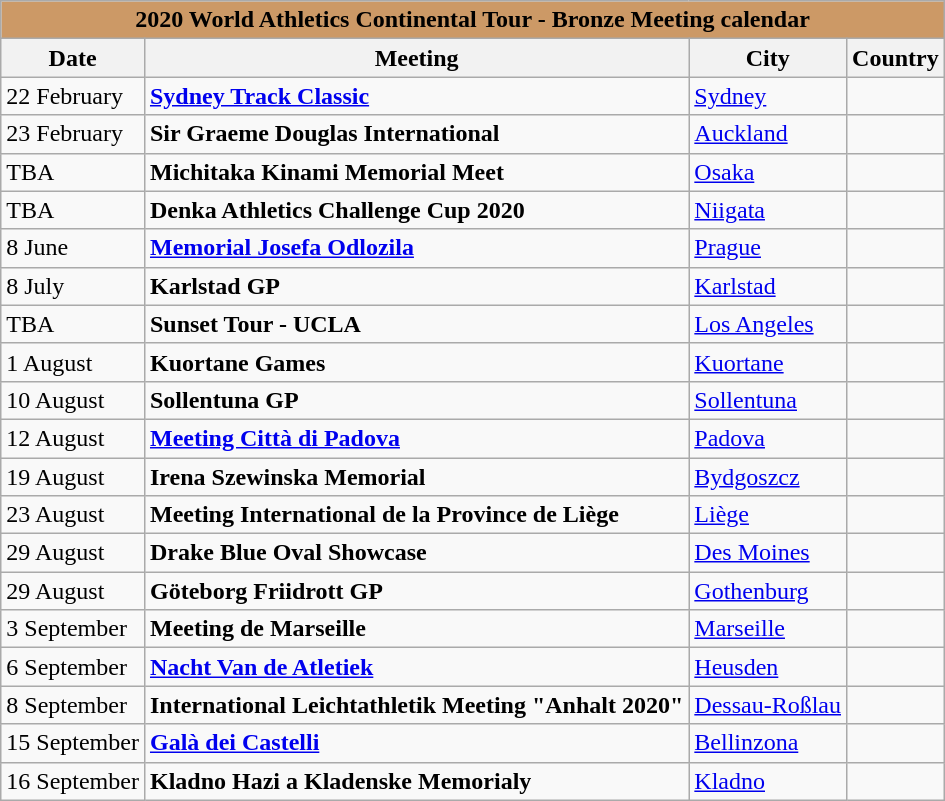<table class="wikitable sortable">
<tr>
<td align=center colspan=4 bgcolor="#c96"><strong>2020 World Athletics Continental Tour - Bronze Meeting calendar</strong></td>
</tr>
<tr>
<th>Date</th>
<th>Meeting</th>
<th>City</th>
<th>Country</th>
</tr>
<tr>
<td>22 February</td>
<td><strong><a href='#'>Sydney Track Classic</a></strong></td>
<td><a href='#'>Sydney</a></td>
<td></td>
</tr>
<tr>
<td>23 February</td>
<td><strong>Sir Graeme Douglas International</strong></td>
<td><a href='#'>Auckland</a></td>
<td></td>
</tr>
<tr>
<td>TBA</td>
<td><strong>Michitaka Kinami Memorial Meet</strong></td>
<td><a href='#'>Osaka</a></td>
<td></td>
</tr>
<tr>
<td>TBA</td>
<td><strong>Denka Athletics Challenge Cup 2020</strong></td>
<td><a href='#'>Niigata</a></td>
<td></td>
</tr>
<tr>
<td>8 June</td>
<td><strong><a href='#'>Memorial Josefa Odlozila</a></strong></td>
<td><a href='#'>Prague</a></td>
<td></td>
</tr>
<tr>
<td>8 July</td>
<td><strong>Karlstad GP</strong></td>
<td><a href='#'>Karlstad</a></td>
<td></td>
</tr>
<tr>
<td>TBA</td>
<td><strong>Sunset Tour - UCLA</strong></td>
<td><a href='#'>Los Angeles</a></td>
<td></td>
</tr>
<tr>
<td>1 August</td>
<td><strong>Kuortane Games</strong></td>
<td><a href='#'>Kuortane</a></td>
<td></td>
</tr>
<tr>
<td>10 August</td>
<td><strong>Sollentuna GP</strong></td>
<td><a href='#'>Sollentuna</a></td>
<td></td>
</tr>
<tr>
<td>12 August</td>
<td><strong><a href='#'>Meeting Città di Padova</a></strong></td>
<td><a href='#'>Padova</a></td>
<td></td>
</tr>
<tr>
<td>19 August</td>
<td><strong>Irena Szewinska Memorial</strong></td>
<td><a href='#'>Bydgoszcz</a></td>
<td></td>
</tr>
<tr>
<td>23 August</td>
<td><strong>Meeting International de la Province de Liège</strong></td>
<td><a href='#'>Liège</a></td>
<td></td>
</tr>
<tr>
<td>29 August</td>
<td><strong>Drake Blue Oval Showcase</strong></td>
<td><a href='#'>Des Moines</a></td>
<td></td>
</tr>
<tr>
<td>29 August</td>
<td><strong>Göteborg Friidrott GP</strong></td>
<td><a href='#'>Gothenburg</a></td>
<td></td>
</tr>
<tr>
<td>3 September</td>
<td><strong>Meeting de Marseille</strong></td>
<td><a href='#'>Marseille</a></td>
<td></td>
</tr>
<tr>
<td>6 September</td>
<td><strong><a href='#'>Nacht Van de Atletiek</a></strong></td>
<td><a href='#'>Heusden</a></td>
<td></td>
</tr>
<tr>
<td>8 September</td>
<td><strong>International Leichtathletik Meeting "Anhalt 2020"</strong></td>
<td><a href='#'>Dessau-Roßlau</a></td>
<td></td>
</tr>
<tr>
<td>15 September</td>
<td><strong><a href='#'>Galà dei Castelli</a></strong></td>
<td><a href='#'>Bellinzona</a></td>
<td></td>
</tr>
<tr>
<td>16 September</td>
<td><strong>Kladno Hazi a Kladenske Memorialy</strong></td>
<td><a href='#'>Kladno</a></td>
<td></td>
</tr>
</table>
